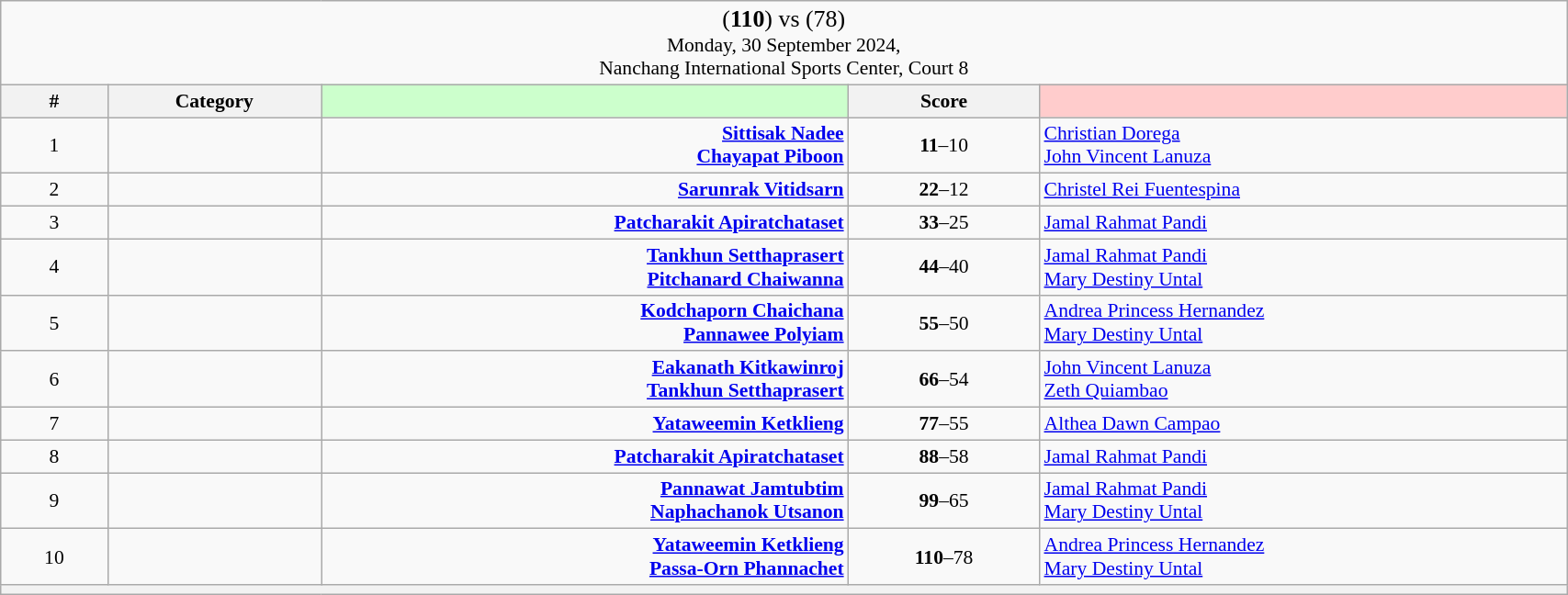<table class="wikitable mw-collapsible mw-collapsed" style="font-size:90%; text-align:center" width="90%">
<tr>
<td colspan="5"><big>(<strong>110</strong>) <strong></strong> vs  (78)</big><br>Monday, 30 September 2024, <br>Nanchang International Sports Center, Court 8</td>
</tr>
<tr>
<th width="25">#</th>
<th width="50">Category</th>
<th style="background-color:#CCFFCC" width="150"></th>
<th width="50">Score<br></th>
<th style="background-color:#FFCCCC" width="150"></th>
</tr>
<tr>
<td>1</td>
<td></td>
<td align="right"><strong><a href='#'>Sittisak Nadee</a> <br><a href='#'>Chayapat Piboon</a> </strong></td>
<td><strong>11</strong>–10<br></td>
<td align="left"> <a href='#'>Christian Dorega</a><br> <a href='#'>John Vincent Lanuza</a></td>
</tr>
<tr>
<td>2</td>
<td></td>
<td align="right"><strong><a href='#'>Sarunrak Vitidsarn</a> </strong></td>
<td><strong>22</strong>–12<br></td>
<td align="left"> <a href='#'>Christel Rei Fuentespina</a></td>
</tr>
<tr>
<td>3</td>
<td></td>
<td align="right"><strong><a href='#'>Patcharakit Apiratchataset</a> </strong></td>
<td><strong>33</strong>–25<br></td>
<td align="left"> <a href='#'>Jamal Rahmat Pandi</a></td>
</tr>
<tr>
<td>4</td>
<td></td>
<td align="right"><strong><a href='#'>Tankhun Setthaprasert</a> <br><a href='#'>Pitchanard Chaiwanna</a> </strong></td>
<td><strong>44</strong>–40<br></td>
<td align="left"> <a href='#'>Jamal Rahmat Pandi</a><br> <a href='#'>Mary Destiny Untal</a></td>
</tr>
<tr>
<td>5</td>
<td></td>
<td align="right"><strong><a href='#'>Kodchaporn Chaichana</a> <br><a href='#'>Pannawee Polyiam</a> </strong></td>
<td><strong>55</strong>–50<br></td>
<td align="left"> <a href='#'>Andrea Princess Hernandez</a><br> <a href='#'>Mary Destiny Untal</a></td>
</tr>
<tr>
<td>6</td>
<td></td>
<td align="right"><strong><a href='#'>Eakanath Kitkawinroj</a> <br><a href='#'>Tankhun Setthaprasert</a> </strong></td>
<td><strong>66</strong>–54<br></td>
<td align="left"> <a href='#'>John Vincent Lanuza</a><br> <a href='#'>Zeth Quiambao</a></td>
</tr>
<tr>
<td>7</td>
<td></td>
<td align="right"><strong><a href='#'>Yataweemin Ketklieng</a> </strong></td>
<td><strong>77</strong>–55<br></td>
<td align="left"> <a href='#'>Althea Dawn Campao</a></td>
</tr>
<tr>
<td>8</td>
<td></td>
<td align="right"><strong><a href='#'>Patcharakit Apiratchataset</a> </strong></td>
<td><strong>88</strong>–58<br></td>
<td align="left"> <a href='#'>Jamal Rahmat Pandi</a></td>
</tr>
<tr>
<td>9</td>
<td></td>
<td align="right"><strong><a href='#'>Pannawat Jamtubtim</a> <br><a href='#'>Naphachanok Utsanon</a> </strong></td>
<td><strong>99</strong>–65<br></td>
<td align="left"> <a href='#'>Jamal Rahmat Pandi</a><br> <a href='#'>Mary Destiny Untal</a></td>
</tr>
<tr>
<td>10</td>
<td></td>
<td align="right"><strong><a href='#'>Yataweemin Ketklieng</a> <br><a href='#'>Passa-Orn Phannachet</a> </strong></td>
<td><strong>110</strong>–78<br></td>
<td align="left"> <a href='#'>Andrea Princess Hernandez</a><br> <a href='#'>Mary Destiny Untal</a></td>
</tr>
<tr>
<th colspan="5"></th>
</tr>
</table>
